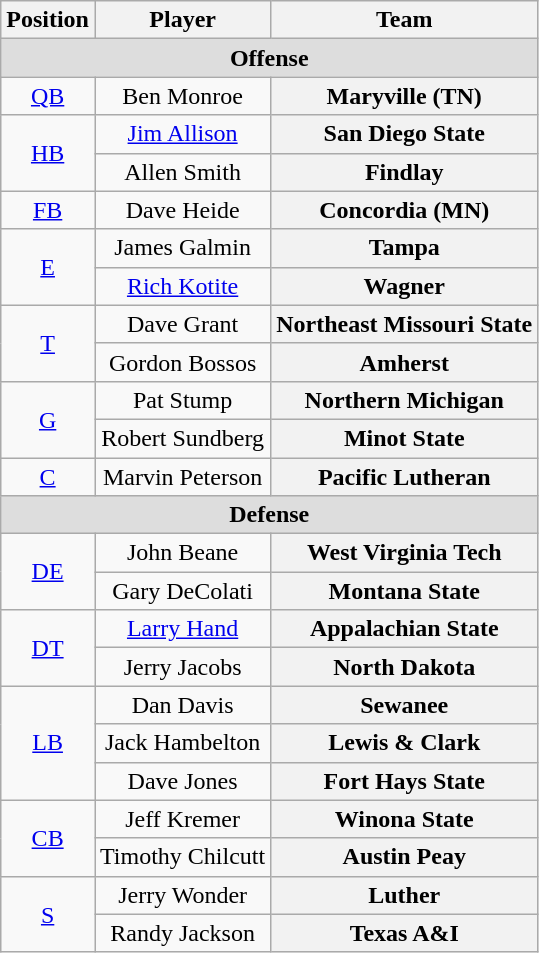<table class="wikitable">
<tr>
<th>Position</th>
<th>Player</th>
<th>Team</th>
</tr>
<tr>
<td colspan="3" style="text-align:center; background:#ddd;"><strong>Offense </strong></td>
</tr>
<tr style="text-align:center;">
<td><a href='#'>QB</a></td>
<td>Ben Monroe</td>
<th Style = >Maryville (TN)</th>
</tr>
<tr style="text-align:center;">
<td rowspan="2"><a href='#'>HB</a></td>
<td><a href='#'>Jim Allison</a></td>
<th Style = >San Diego State</th>
</tr>
<tr style="text-align:center;">
<td>Allen Smith</td>
<th Style = >Findlay</th>
</tr>
<tr style="text-align:center;">
<td><a href='#'>FB</a></td>
<td>Dave Heide</td>
<th Style = >Concordia (MN)</th>
</tr>
<tr style="text-align:center;">
<td rowspan="2"><a href='#'>E</a></td>
<td>James Galmin</td>
<th Style = >Tampa</th>
</tr>
<tr style="text-align:center;">
<td><a href='#'>Rich Kotite</a></td>
<th Style = >Wagner</th>
</tr>
<tr style="text-align:center;">
<td rowspan="2"><a href='#'>T</a></td>
<td>Dave Grant</td>
<th Style = >Northeast Missouri State</th>
</tr>
<tr style="text-align:center;">
<td>Gordon Bossos</td>
<th Style = >Amherst</th>
</tr>
<tr style="text-align:center;">
<td rowspan="2"><a href='#'>G</a></td>
<td>Pat Stump</td>
<th Style = >Northern Michigan</th>
</tr>
<tr style="text-align:center;">
<td>Robert Sundberg</td>
<th Style = >Minot State</th>
</tr>
<tr style="text-align:center;">
<td><a href='#'>C</a></td>
<td>Marvin Peterson</td>
<th Style = >Pacific Lutheran</th>
</tr>
<tr>
<td colspan="3" style="text-align:center; background:#ddd;"><strong>Defense</strong></td>
</tr>
<tr style="text-align:center;">
<td rowspan="2"><a href='#'>DE</a></td>
<td>John Beane</td>
<th Style = >West Virginia Tech</th>
</tr>
<tr style="text-align:center;">
<td>Gary DeColati</td>
<th Style = >Montana State</th>
</tr>
<tr style="text-align:center;">
<td rowspan="2"><a href='#'>DT</a></td>
<td><a href='#'>Larry Hand</a></td>
<th Style = >Appalachian State</th>
</tr>
<tr style="text-align:center;">
<td>Jerry Jacobs</td>
<th Style = >North Dakota</th>
</tr>
<tr style="text-align:center;">
<td rowspan="3"><a href='#'>LB</a></td>
<td>Dan Davis</td>
<th Style = >Sewanee</th>
</tr>
<tr style="text-align:center;">
<td>Jack Hambelton</td>
<th Style = >Lewis & Clark</th>
</tr>
<tr style="text-align:center;">
<td>Dave Jones</td>
<th Style = >Fort Hays State</th>
</tr>
<tr style="text-align:center;">
<td rowspan="2"><a href='#'>CB</a></td>
<td>Jeff Kremer</td>
<th Style = >Winona State</th>
</tr>
<tr style="text-align:center;">
<td>Timothy Chilcutt</td>
<th Style = >Austin Peay</th>
</tr>
<tr style="text-align:center;">
<td rowspan="2"><a href='#'>S</a></td>
<td>Jerry Wonder</td>
<th Style = >Luther</th>
</tr>
<tr style="text-align:center;">
<td>Randy Jackson</td>
<th Style = >Texas A&I</th>
</tr>
</table>
